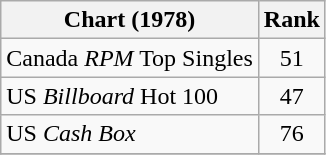<table class="wikitable sortable">
<tr>
<th align="left">Chart (1978)</th>
<th style="text-align:center;">Rank</th>
</tr>
<tr>
<td>Canada <em>RPM</em> Top Singles</td>
<td style="text-align:center;">51</td>
</tr>
<tr>
<td>US <em>Billboard</em> Hot 100</td>
<td style="text-align:center;">47</td>
</tr>
<tr>
<td>US <em>Cash Box</em></td>
<td style="text-align:center;">76</td>
</tr>
<tr>
</tr>
</table>
